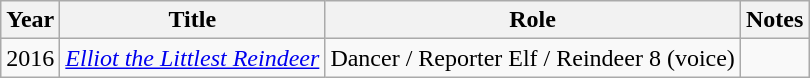<table class="wikitable sortable">
<tr>
<th>Year</th>
<th>Title</th>
<th>Role</th>
<th class="unsortable">Notes</th>
</tr>
<tr>
<td>2016</td>
<td><em><a href='#'>Elliot the Littlest Reindeer</a></em></td>
<td>Dancer / Reporter Elf / Reindeer 8 (voice)</td>
<td></td>
</tr>
</table>
